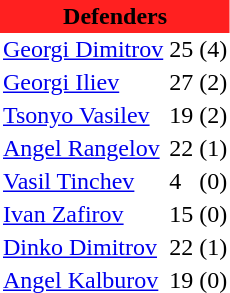<table class="toccolours" border="0" cellpadding="2" cellspacing="0" align="left" style="margin:0.5em;">
<tr>
<th colspan="4" align="center" bgcolor="#FF2020"><span>Defenders</span></th>
</tr>
<tr>
<td> <a href='#'>Georgi Dimitrov</a></td>
<td>25</td>
<td>(4)</td>
</tr>
<tr>
<td> <a href='#'>Georgi Iliev</a></td>
<td>27</td>
<td>(2)</td>
</tr>
<tr>
<td> <a href='#'>Tsonyo Vasilev</a></td>
<td>19</td>
<td>(2)</td>
</tr>
<tr>
<td> <a href='#'>Angel Rangelov</a></td>
<td>22</td>
<td>(1)</td>
</tr>
<tr>
<td> <a href='#'>Vasil Tinchev</a></td>
<td>4</td>
<td>(0)</td>
</tr>
<tr>
<td> <a href='#'>Ivan Zafirov</a></td>
<td>15</td>
<td>(0)</td>
</tr>
<tr>
<td> <a href='#'>Dinko Dimitrov</a></td>
<td>22</td>
<td>(1)</td>
</tr>
<tr>
<td> <a href='#'>Angel Kalburov</a></td>
<td>19</td>
<td>(0)</td>
</tr>
<tr>
</tr>
</table>
